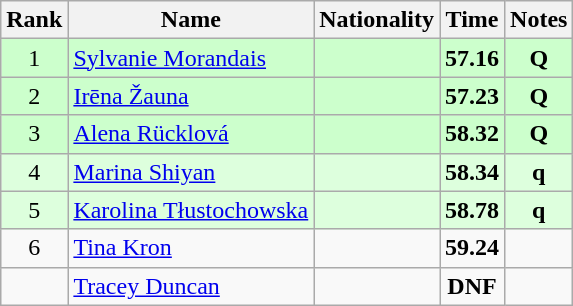<table class="wikitable sortable" style="text-align:center">
<tr>
<th>Rank</th>
<th>Name</th>
<th>Nationality</th>
<th>Time</th>
<th>Notes</th>
</tr>
<tr bgcolor=ccffcc>
<td>1</td>
<td align=left><a href='#'>Sylvanie Morandais</a></td>
<td align=left></td>
<td><strong>57.16</strong></td>
<td><strong>Q</strong></td>
</tr>
<tr bgcolor=ccffcc>
<td>2</td>
<td align=left><a href='#'>Irēna Žauna</a></td>
<td align=left></td>
<td><strong>57.23</strong></td>
<td><strong>Q</strong></td>
</tr>
<tr bgcolor=ccffcc>
<td>3</td>
<td align=left><a href='#'>Alena Rücklová</a></td>
<td align=left></td>
<td><strong>58.32</strong></td>
<td><strong>Q</strong></td>
</tr>
<tr bgcolor=ddffdd>
<td>4</td>
<td align=left><a href='#'>Marina Shiyan</a></td>
<td align=left></td>
<td><strong>58.34</strong></td>
<td><strong>q</strong></td>
</tr>
<tr bgcolor=ddffdd>
<td>5</td>
<td align=left><a href='#'>Karolina Tłustochowska</a></td>
<td align=left></td>
<td><strong>58.78</strong></td>
<td><strong>q</strong></td>
</tr>
<tr>
<td>6</td>
<td align=left><a href='#'>Tina Kron</a></td>
<td align=left></td>
<td><strong>59.24</strong></td>
<td></td>
</tr>
<tr>
<td></td>
<td align=left><a href='#'>Tracey Duncan</a></td>
<td align=left></td>
<td><strong>DNF</strong></td>
<td></td>
</tr>
</table>
